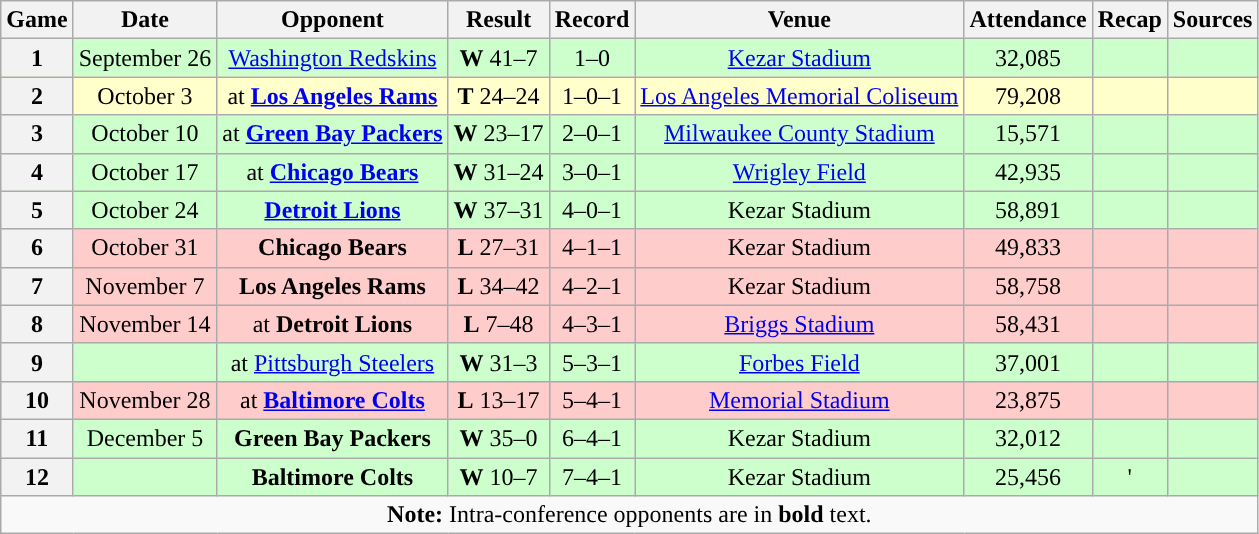<table class="wikitable" style="text-align:center">
<tr>
<th>Game</th>
<th>Date</th>
<th>Opponent</th>
<th>Result</th>
<th>Record</th>
<th>Venue</th>
<th>Attendance</th>
<th>Recap</th>
<th>Sources</th>
</tr>
<tr style="background:#cfc">
<th>1</th>
<td>September 26</td>
<td><a href='#'>Washington Redskins</a></td>
<td><strong>W</strong> 41–7</td>
<td>1–0</td>
<td><a href='#'>Kezar Stadium</a></td>
<td>32,085</td>
<td></td>
<td></td>
</tr>
<tr style="background:#ffc">
<th>2</th>
<td>October 3</td>
<td>at <strong><a href='#'>Los Angeles Rams</a></strong></td>
<td><strong>T</strong> 24–24</td>
<td>1–0–1</td>
<td><a href='#'>Los Angeles Memorial Coliseum</a></td>
<td>79,208</td>
<td></td>
<td></td>
</tr>
<tr style="background:#cfc">
<th>3</th>
<td>October 10</td>
<td>at <strong><a href='#'>Green Bay Packers</a></strong></td>
<td><strong>W</strong> 23–17</td>
<td>2–0–1</td>
<td><a href='#'>Milwaukee County Stadium</a></td>
<td>15,571</td>
<td></td>
<td></td>
</tr>
<tr style="background:#cfc">
<th>4</th>
<td>October 17</td>
<td>at <strong><a href='#'>Chicago Bears</a></strong></td>
<td><strong>W</strong> 31–24</td>
<td>3–0–1</td>
<td><a href='#'>Wrigley Field</a></td>
<td>42,935</td>
<td></td>
<td></td>
</tr>
<tr style="background:#cfc">
<th>5</th>
<td>October 24</td>
<td><strong><a href='#'>Detroit Lions</a></strong></td>
<td><strong>W</strong> 37–31</td>
<td>4–0–1</td>
<td>Kezar Stadium</td>
<td>58,891</td>
<td></td>
<td></td>
</tr>
<tr style="background:#fcc">
<th>6</th>
<td>October 31</td>
<td><strong>Chicago Bears</strong></td>
<td><strong>L</strong> 27–31</td>
<td>4–1–1</td>
<td>Kezar Stadium</td>
<td>49,833</td>
<td></td>
<td></td>
</tr>
<tr style="background:#fcc">
<th>7</th>
<td>November 7</td>
<td><strong>Los Angeles Rams</strong></td>
<td><strong>L</strong> 34–42</td>
<td>4–2–1</td>
<td>Kezar Stadium</td>
<td>58,758</td>
<td></td>
<td></td>
</tr>
<tr style="background:#fcc">
<th>8</th>
<td>November 14</td>
<td>at <strong>Detroit Lions</strong></td>
<td><strong>L</strong>  7–48</td>
<td>4–3–1</td>
<td><a href='#'>Briggs Stadium</a></td>
<td>58,431</td>
<td></td>
<td></td>
</tr>
<tr style="background:#cfc">
<th>9</th>
<td></td>
<td>at <a href='#'>Pittsburgh Steelers</a></td>
<td><strong>W</strong> 31–3</td>
<td>5–3–1</td>
<td><a href='#'>Forbes Field</a></td>
<td>37,001</td>
<td></td>
<td></td>
</tr>
<tr style="background:#fcc">
<th>10</th>
<td>November 28</td>
<td>at <strong><a href='#'>Baltimore Colts</a></strong></td>
<td><strong>L</strong> 13–17</td>
<td>5–4–1</td>
<td><a href='#'>Memorial Stadium</a></td>
<td>23,875</td>
<td></td>
<td></td>
</tr>
<tr style="background:#cfc">
<th>11</th>
<td>December 5</td>
<td><strong>Green Bay Packers</strong></td>
<td><strong>W</strong> 35–0</td>
<td>6–4–1</td>
<td>Kezar Stadium</td>
<td>32,012</td>
<td></td>
<td></td>
</tr>
<tr style="background:#cfc">
<th>12</th>
<td></td>
<td><strong>Baltimore Colts</strong></td>
<td><strong>W</strong> 10–7</td>
<td>7–4–1</td>
<td>Kezar Stadium</td>
<td>25,456</td>
<td>'</td>
<td></td>
</tr>
<tr>
<td colspan="10"><strong>Note:</strong> Intra-conference opponents are in <strong>bold</strong> text.</td>
</tr>
</table>
